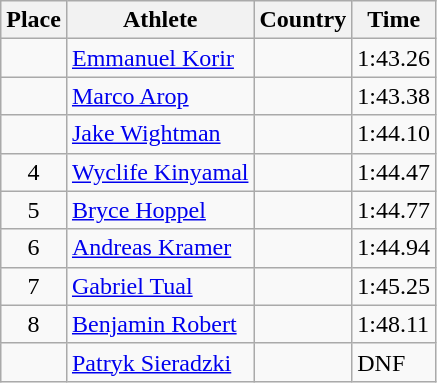<table class="wikitable">
<tr>
<th>Place</th>
<th>Athlete</th>
<th>Country</th>
<th>Time</th>
</tr>
<tr>
<td align=center></td>
<td><a href='#'>Emmanuel Korir</a></td>
<td></td>
<td>1:43.26</td>
</tr>
<tr>
<td align=center></td>
<td><a href='#'>Marco Arop</a></td>
<td></td>
<td>1:43.38</td>
</tr>
<tr>
<td align=center></td>
<td><a href='#'>Jake Wightman</a></td>
<td></td>
<td>1:44.10</td>
</tr>
<tr>
<td align=center>4</td>
<td><a href='#'>Wyclife Kinyamal</a></td>
<td></td>
<td>1:44.47</td>
</tr>
<tr>
<td align=center>5</td>
<td><a href='#'>Bryce Hoppel</a></td>
<td></td>
<td>1:44.77</td>
</tr>
<tr>
<td align=center>6</td>
<td><a href='#'>Andreas Kramer</a></td>
<td></td>
<td>1:44.94</td>
</tr>
<tr>
<td align=center>7</td>
<td><a href='#'>Gabriel Tual</a></td>
<td></td>
<td>1:45.25</td>
</tr>
<tr>
<td align=center>8</td>
<td><a href='#'>Benjamin Robert</a></td>
<td></td>
<td>1:48.11</td>
</tr>
<tr>
<td align=center></td>
<td><a href='#'>Patryk Sieradzki</a></td>
<td></td>
<td>DNF</td>
</tr>
</table>
